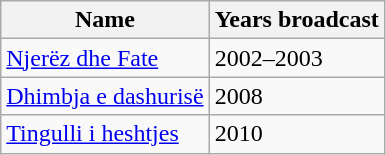<table class="wikitable sortable">
<tr>
<th>Name</th>
<th>Years broadcast</th>
</tr>
<tr>
<td><a href='#'>Njerëz dhe Fate</a></td>
<td>2002–2003</td>
</tr>
<tr>
<td><a href='#'>Dhimbja e dashurisë</a></td>
<td>2008</td>
</tr>
<tr>
<td><a href='#'>Tingulli i heshtjes</a></td>
<td>2010</td>
</tr>
</table>
